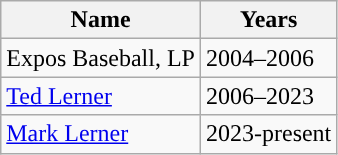<table class="wikitable">
<tr>
<th>Name</th>
<th>Years</th>
</tr>
<tr>
<td>Expos Baseball, LP</td>
<td>2004–2006</td>
</tr>
<tr>
<td><a href='#'>Ted Lerner</a></td>
<td>2006–2023</td>
</tr>
<tr>
<td><a href='#'>Mark Lerner</a></td>
<td>2023-present</td>
</tr>
</table>
